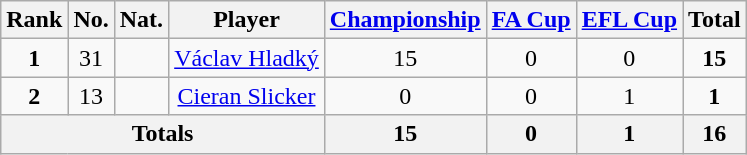<table class="wikitable" style="text-align:center">
<tr>
<th width=0%>Rank</th>
<th width=0%>No.</th>
<th width=0%>Nat.</th>
<th width=0%>Player</th>
<th width=0%><a href='#'>Championship</a></th>
<th width=0%><a href='#'>FA Cup</a></th>
<th width=0%><a href='#'>EFL Cup</a></th>
<th width=0%>Total</th>
</tr>
<tr>
<td><strong>1</strong></td>
<td>31</td>
<td></td>
<td><a href='#'>Václav Hladký</a></td>
<td>15</td>
<td>0</td>
<td>0</td>
<td><strong>15</strong></td>
</tr>
<tr>
<td><strong>2</strong></td>
<td>13</td>
<td></td>
<td><a href='#'>Cieran Slicker</a></td>
<td>0</td>
<td>0</td>
<td>1</td>
<td><strong>1</strong></td>
</tr>
<tr>
<th colspan=4><strong>Totals</strong></th>
<th><strong>15</strong></th>
<th><strong>0</strong></th>
<th><strong>1</strong></th>
<th><strong>16</strong></th>
</tr>
</table>
